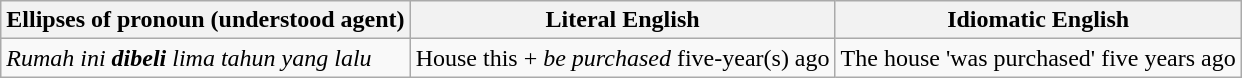<table class="wikitable">
<tr>
<th>Ellipses of pronoun (understood agent)</th>
<th>Literal English</th>
<th>Idiomatic English</th>
</tr>
<tr>
<td><em>Rumah ini <strong>dibeli</strong> lima tahun yang lalu</em></td>
<td>House this + <em>be purchased</em> five-year(s) ago</td>
<td>The house 'was purchased' five years ago</td>
</tr>
</table>
